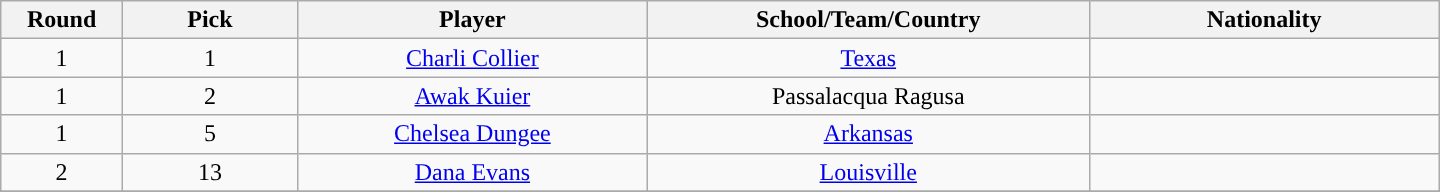<table class="wikitable" style="text-align:center; width:60em">
<tr>
<th width="2%">Round</th>
<th width="5%">Pick</th>
<th width="10%">Player</th>
<th width="10%">School/Team/Country</th>
<th width="10%">Nationality</th>
</tr>
<tr>
<td>1</td>
<td>1</td>
<td><a href='#'>Charli Collier</a></td>
<td><a href='#'>Texas</a></td>
<td></td>
</tr>
<tr>
<td>1</td>
<td>2</td>
<td><a href='#'>Awak Kuier</a></td>
<td>Passalacqua Ragusa </td>
<td></td>
</tr>
<tr>
<td>1</td>
<td>5</td>
<td><a href='#'>Chelsea Dungee</a></td>
<td><a href='#'>Arkansas</a></td>
<td></td>
</tr>
<tr>
<td>2</td>
<td>13</td>
<td><a href='#'>Dana Evans</a></td>
<td><a href='#'>Louisville</a></td>
<td></td>
</tr>
<tr>
</tr>
</table>
